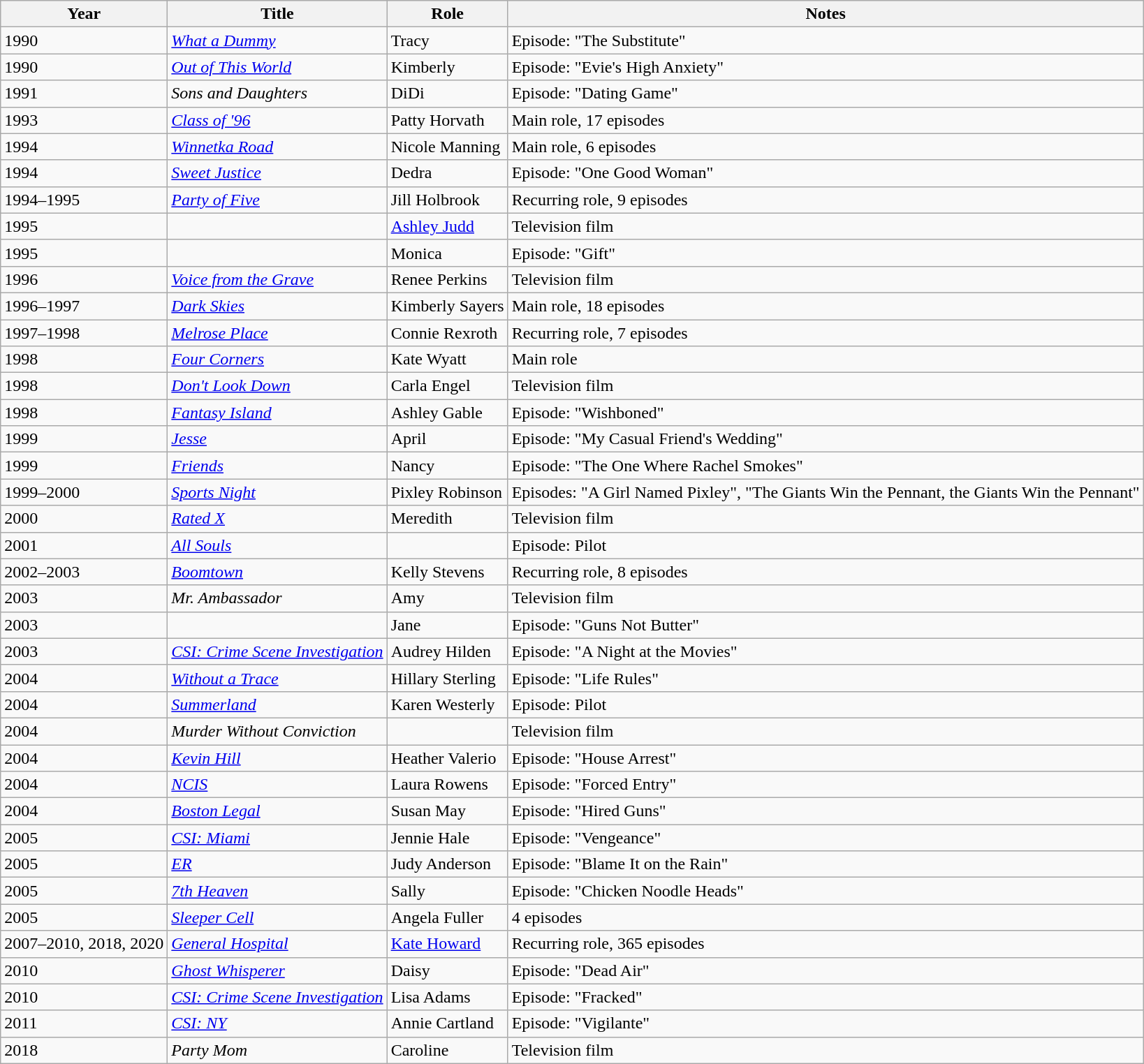<table class="wikitable sortable">
<tr>
<th>Year</th>
<th>Title</th>
<th>Role</th>
<th class="unsortable">Notes</th>
</tr>
<tr>
<td>1990</td>
<td><em><a href='#'>What a Dummy</a></em></td>
<td>Tracy</td>
<td>Episode: "The Substitute"</td>
</tr>
<tr>
<td>1990</td>
<td><em><a href='#'>Out of This World</a></em></td>
<td>Kimberly</td>
<td>Episode: "Evie's High Anxiety"</td>
</tr>
<tr>
<td>1991</td>
<td><em>Sons and Daughters</em></td>
<td>DiDi</td>
<td>Episode: "Dating Game"</td>
</tr>
<tr>
<td>1993</td>
<td><em><a href='#'>Class of '96</a></em></td>
<td>Patty Horvath</td>
<td>Main role, 17 episodes</td>
</tr>
<tr>
<td>1994</td>
<td><em><a href='#'>Winnetka Road</a></em></td>
<td>Nicole Manning</td>
<td>Main role, 6 episodes</td>
</tr>
<tr>
<td>1994</td>
<td><em><a href='#'>Sweet Justice</a></em></td>
<td>Dedra</td>
<td>Episode: "One Good Woman"</td>
</tr>
<tr>
<td>1994–1995</td>
<td><em><a href='#'>Party of Five</a></em></td>
<td>Jill Holbrook</td>
<td>Recurring role, 9 episodes</td>
</tr>
<tr>
<td>1995</td>
<td></td>
<td><a href='#'>Ashley Judd</a></td>
<td>Television film</td>
</tr>
<tr>
<td>1995</td>
<td><em></em></td>
<td>Monica</td>
<td>Episode: "Gift"</td>
</tr>
<tr>
<td>1996</td>
<td><em><a href='#'>Voice from the Grave</a></em></td>
<td>Renee Perkins</td>
<td>Television film</td>
</tr>
<tr>
<td>1996–1997</td>
<td><em><a href='#'>Dark Skies</a></em></td>
<td>Kimberly Sayers</td>
<td>Main role, 18 episodes</td>
</tr>
<tr>
<td>1997–1998</td>
<td><em><a href='#'>Melrose Place</a></em></td>
<td>Connie Rexroth</td>
<td>Recurring role, 7 episodes</td>
</tr>
<tr>
<td>1998</td>
<td><em><a href='#'>Four Corners</a></em></td>
<td>Kate Wyatt</td>
<td>Main role</td>
</tr>
<tr>
<td>1998</td>
<td><em><a href='#'>Don't Look Down</a></em></td>
<td>Carla Engel</td>
<td>Television film</td>
</tr>
<tr>
<td>1998</td>
<td><em><a href='#'>Fantasy Island</a></em></td>
<td>Ashley Gable</td>
<td>Episode: "Wishboned"</td>
</tr>
<tr>
<td>1999</td>
<td><em><a href='#'>Jesse</a></em></td>
<td>April</td>
<td>Episode: "My Casual Friend's Wedding"</td>
</tr>
<tr>
<td>1999</td>
<td><em><a href='#'>Friends</a></em></td>
<td>Nancy</td>
<td>Episode: "The One Where Rachel Smokes"</td>
</tr>
<tr>
<td>1999–2000</td>
<td><em><a href='#'>Sports Night</a></em></td>
<td>Pixley Robinson</td>
<td>Episodes: "A Girl Named Pixley", "The Giants Win the Pennant, the Giants Win the Pennant"</td>
</tr>
<tr>
<td>2000</td>
<td><em><a href='#'>Rated X</a></em></td>
<td>Meredith</td>
<td>Television film</td>
</tr>
<tr>
<td>2001</td>
<td><em><a href='#'>All Souls</a></em></td>
<td></td>
<td>Episode: Pilot</td>
</tr>
<tr>
<td>2002–2003</td>
<td><em><a href='#'>Boomtown</a></em></td>
<td>Kelly Stevens</td>
<td>Recurring role, 8 episodes</td>
</tr>
<tr>
<td>2003</td>
<td><em>Mr. Ambassador</em></td>
<td>Amy</td>
<td>Television film</td>
</tr>
<tr>
<td>2003</td>
<td><em></em></td>
<td>Jane</td>
<td>Episode: "Guns Not Butter"</td>
</tr>
<tr>
<td>2003</td>
<td><em><a href='#'>CSI: Crime Scene Investigation</a></em></td>
<td>Audrey Hilden</td>
<td>Episode: "A Night at the Movies"</td>
</tr>
<tr>
<td>2004</td>
<td><em><a href='#'>Without a Trace</a></em></td>
<td>Hillary Sterling</td>
<td>Episode: "Life Rules"</td>
</tr>
<tr>
<td>2004</td>
<td><em><a href='#'>Summerland</a></em></td>
<td>Karen Westerly</td>
<td>Episode: Pilot</td>
</tr>
<tr>
<td>2004</td>
<td><em>Murder Without Conviction</em></td>
<td></td>
<td>Television film</td>
</tr>
<tr>
<td>2004</td>
<td><em><a href='#'>Kevin Hill</a></em></td>
<td>Heather Valerio</td>
<td>Episode: "House Arrest"</td>
</tr>
<tr>
<td>2004</td>
<td><em><a href='#'>NCIS</a></em></td>
<td>Laura Rowens</td>
<td>Episode: "Forced Entry"</td>
</tr>
<tr>
<td>2004</td>
<td><em><a href='#'>Boston Legal</a></em></td>
<td>Susan May</td>
<td>Episode: "Hired Guns"</td>
</tr>
<tr>
<td>2005</td>
<td><em><a href='#'>CSI: Miami</a></em></td>
<td>Jennie Hale</td>
<td>Episode: "Vengeance"</td>
</tr>
<tr>
<td>2005</td>
<td><em><a href='#'>ER</a></em></td>
<td>Judy Anderson</td>
<td>Episode: "Blame It on the Rain"</td>
</tr>
<tr>
<td>2005</td>
<td><em><a href='#'>7th Heaven</a></em></td>
<td>Sally</td>
<td>Episode: "Chicken Noodle Heads"</td>
</tr>
<tr>
<td>2005</td>
<td><em><a href='#'>Sleeper Cell</a></em></td>
<td>Angela Fuller</td>
<td>4 episodes</td>
</tr>
<tr>
<td>2007–2010, 2018, 2020</td>
<td><em><a href='#'>General Hospital</a></em></td>
<td><a href='#'>Kate Howard</a></td>
<td>Recurring role, 365 episodes</td>
</tr>
<tr>
<td>2010</td>
<td><em><a href='#'>Ghost Whisperer</a></em></td>
<td>Daisy</td>
<td>Episode: "Dead Air"</td>
</tr>
<tr>
<td>2010</td>
<td><em><a href='#'>CSI: Crime Scene Investigation</a></em></td>
<td>Lisa Adams</td>
<td>Episode: "Fracked"</td>
</tr>
<tr>
<td>2011</td>
<td><em><a href='#'>CSI: NY</a></em></td>
<td>Annie Cartland</td>
<td>Episode: "Vigilante"</td>
</tr>
<tr>
<td>2018</td>
<td><em>Party Mom</em></td>
<td>Caroline</td>
<td>Television film</td>
</tr>
</table>
